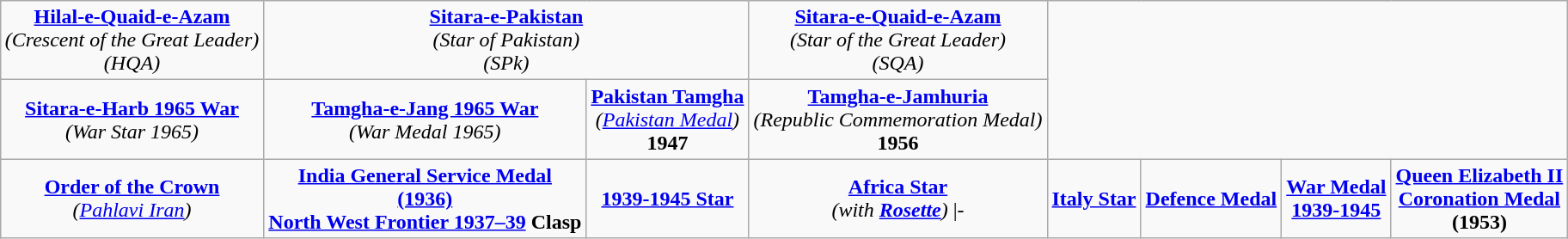<table class="wikitable" style="margin:1em auto; text-align:center;">
<tr>
<td><strong><a href='#'>Hilal-e-</a><a href='#'>Quaid-e-Azam</a></strong><br><em>(Crescent of the Great Leader)</em><br><em>(HQA)</em></td>
<td colspan="2"><strong><a href='#'>Sitara-e-Pakistan</a></strong><br><em>(Star of Pakistan)</em><br><em>(SPk)</em></td>
<td><strong><a href='#'>Sitara-e-</a><a href='#'>Quaid-e-Azam</a></strong><br><em>(Star of the Great Leader)</em><br><em>(SQA)</em></td>
</tr>
<tr>
<td><strong><a href='#'>Sitara-e-Harb 1965 War</a></strong><br><em>(War Star 1965)</em></td>
<td><strong><a href='#'>Tamgha-e-Jang 1965 War</a></strong><br><em>(War Medal 1965)</em></td>
<td><strong><a href='#'>Pakistan Tamgha</a></strong><br><em>(<a href='#'>Pakistan Medal</a>)</em><br><strong>1947</strong></td>
<td><strong><a href='#'>Tamgha-e-Jamhuria</a></strong><br><em>(Republic Commemoration Medal)</em><br><strong>1956</strong></td>
</tr>
<tr>
<td><a href='#'><strong>Order of the Crown</strong></a><br><em>(<a href='#'>Pahlavi Iran</a>)</em></td>
<td><strong><a href='#'>India General Service Medal</a></strong><br><strong><a href='#'>(1936)</a></strong><br><strong><a href='#'>North West Frontier 1937–39</a> Clasp</strong></td>
<td><strong><a href='#'>1939-1945 Star</a></strong></td>
<td><strong><a href='#'>Africa Star</a></strong><br><em>(with <a href='#'><strong>Rosette</strong></a>)</em>
|-</td>
<td><strong><a href='#'>Italy Star</a></strong></td>
<td><strong><a href='#'>Defence Medal</a></strong></td>
<td><strong><a href='#'>War Medal</a></strong><br><strong><a href='#'>1939-1945</a></strong></td>
<td><strong><a href='#'>Queen Elizabeth II</a></strong><br><strong><a href='#'>Coronation Medal</a></strong><br><strong>(1953)</strong></td>
</tr>
</table>
